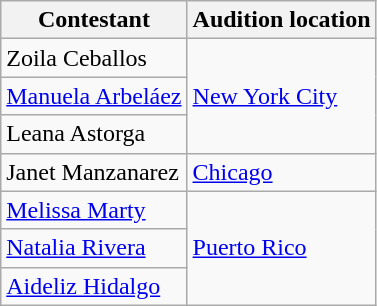<table class="wikitable">
<tr>
<th>Contestant</th>
<th>Audition location</th>
</tr>
<tr>
<td>Zoila Ceballos</td>
<td rowspan="3"><a href='#'>New York City</a></td>
</tr>
<tr>
<td><a href='#'>Manuela Arbeláez</a></td>
</tr>
<tr>
<td>Leana Astorga</td>
</tr>
<tr>
<td>Janet Manzanarez</td>
<td><a href='#'>Chicago</a></td>
</tr>
<tr>
<td><a href='#'>Melissa Marty</a></td>
<td rowspan="3"><a href='#'>Puerto Rico</a></td>
</tr>
<tr>
<td><a href='#'>Natalia Rivera</a></td>
</tr>
<tr>
<td><a href='#'>Aideliz Hidalgo</a></td>
</tr>
</table>
